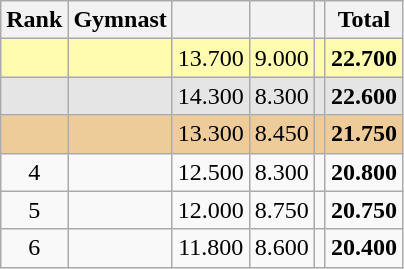<table style="text-align:center;" class="wikitable sortable">
<tr>
<th>Rank</th>
<th>Gymnast</th>
<th><small></small></th>
<th><small></small></th>
<th><small></small></th>
<th>Total</th>
</tr>
<tr bgcolor=fffcaf>
<td></td>
<td align=left></td>
<td>13.700</td>
<td>9.000</td>
<td></td>
<td><strong>22.700</strong></td>
</tr>
<tr bgcolor=e5e5e5>
<td></td>
<td align=left></td>
<td>14.300</td>
<td>8.300</td>
<td></td>
<td><strong>22.600</strong></td>
</tr>
<tr bgcolor=eecc99>
<td></td>
<td align=left></td>
<td>13.300</td>
<td>8.450</td>
<td></td>
<td><strong>21.750</strong></td>
</tr>
<tr>
<td>4</td>
<td align=left></td>
<td>12.500</td>
<td>8.300</td>
<td></td>
<td><strong>20.800</strong></td>
</tr>
<tr>
<td>5</td>
<td align=left></td>
<td>12.000</td>
<td>8.750</td>
<td></td>
<td><strong>20.750</strong></td>
</tr>
<tr>
<td>6</td>
<td align=left></td>
<td>11.800</td>
<td>8.600</td>
<td></td>
<td><strong>20.400</strong></td>
</tr>
</table>
